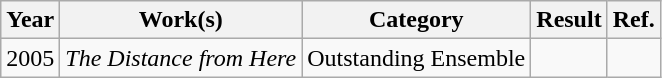<table class=wikitable>
<tr>
<th scope="col">Year</th>
<th scope="col">Work(s)</th>
<th scope="col">Category</th>
<th scope="col">Result</th>
<th scope="col">Ref.</th>
</tr>
<tr>
<td>2005</td>
<td><em>The Distance from Here</em></td>
<td>Outstanding Ensemble</td>
<td></td>
<td></td>
</tr>
</table>
